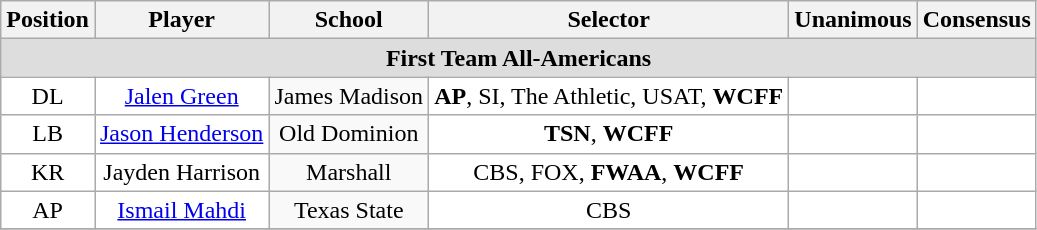<table class="wikitable" border="0">
<tr>
<th>Position</th>
<th>Player</th>
<th>School</th>
<th>Selector</th>
<th>Unanimous</th>
<th>Consensus</th>
</tr>
<tr>
<td colspan="6" style="text-align:center; background:#ddd;"><strong>First Team All-Americans</strong></td>
</tr>
<tr style="text-align:center;">
<td style="background:white">DL</td>
<td style="background:white"><a href='#'>Jalen Green</a></td>
<td style=>James Madison</td>
<td style="background:white"><strong>AP</strong>, SI, The Athletic, USAT, <strong>WCFF</strong></td>
<td style="background:white"></td>
<td style="background:white"></td>
</tr>
<tr style="text-align:center;">
<td style="background:white">LB</td>
<td style="background:white"><a href='#'>Jason Henderson</a></td>
<td style=>Old Dominion</td>
<td style="background:white"><strong>TSN</strong>, <strong>WCFF</strong></td>
<td style="background:white"></td>
<td style="background:white"></td>
</tr>
<tr style="text-align:center;">
<td style="background:white">KR</td>
<td style="background:white">Jayden Harrison</td>
<td style=>Marshall</td>
<td style="background:white">CBS, FOX, <strong>FWAA</strong>, <strong>WCFF</strong></td>
<td style="background:white"></td>
<td style="background:white"></td>
</tr>
<tr style="text-align:center;">
<td style="background:white">AP</td>
<td style="background:white"><a href='#'>Ismail Mahdi</a></td>
<td style=>Texas State</td>
<td style="background:white">CBS</td>
<td style="background:white"></td>
<td style="background:white"></td>
</tr>
<tr>
</tr>
</table>
